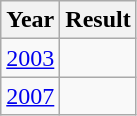<table class="wikitable" style="text-align:center">
<tr>
<th>Year</th>
<th>Result</th>
</tr>
<tr>
<td><a href='#'>2003</a></td>
<td></td>
</tr>
<tr>
<td><a href='#'>2007</a></td>
<td></td>
</tr>
</table>
